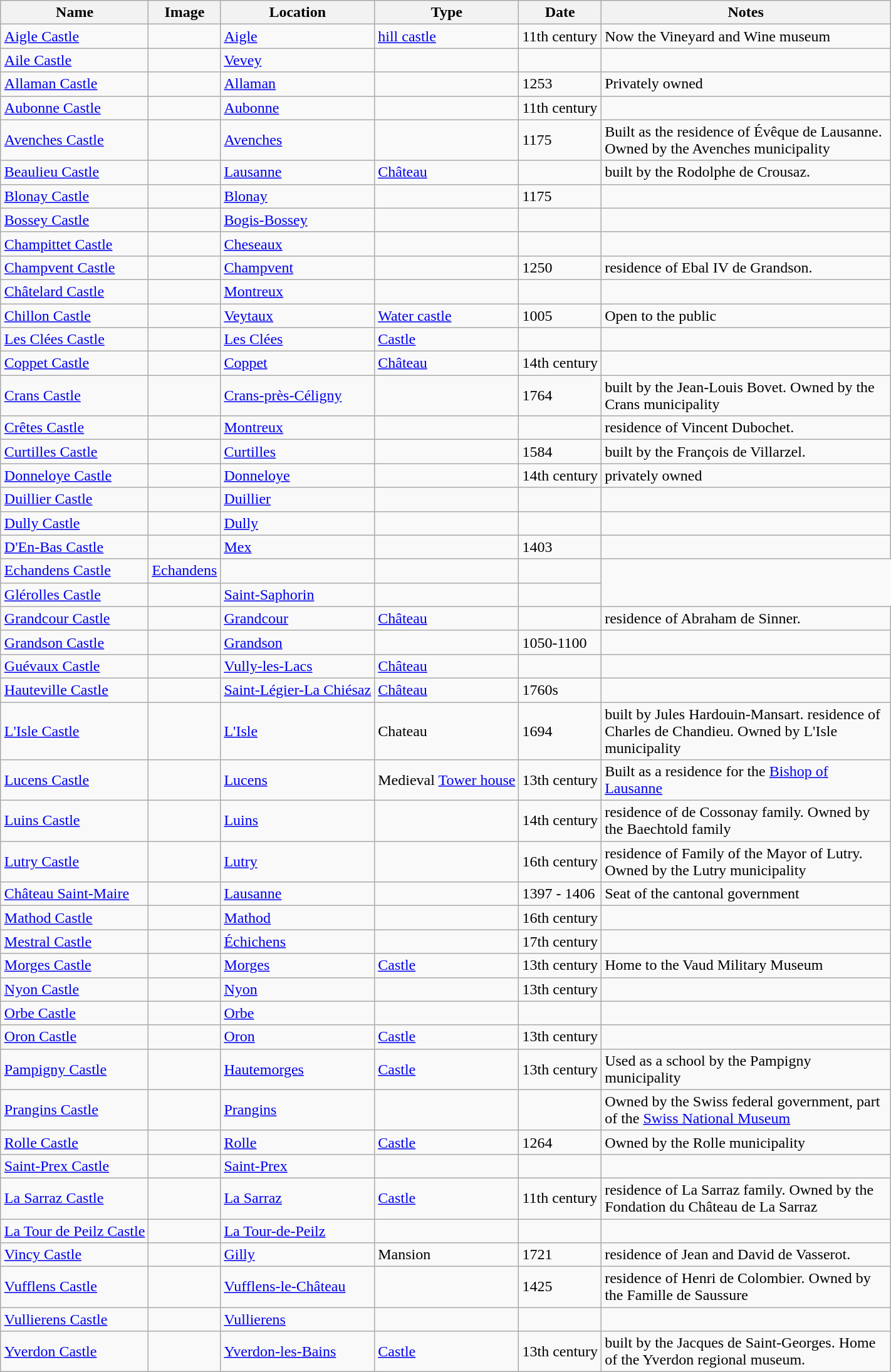<table class="wikitable sortable" style="text-align:left; margin-left: auto; margin-right: auto; border: none; width:500">
<tr>
<th>Name</th>
<th class="unsortable">Image</th>
<th>Location</th>
<th>Type</th>
<th>Date</th>
<th class="unsortable" style="width: 300px;">Notes</th>
</tr>
<tr>
<td><a href='#'>Aigle Castle</a></td>
<td></td>
<td><a href='#'>Aigle</a><br></td>
<td><a href='#'>hill castle</a></td>
<td data-sort-value=1050>11th century</td>
<td>Now the Vineyard and Wine museum</td>
</tr>
<tr>
<td><a href='#'>Aile Castle</a></td>
<td></td>
<td><a href='#'>Vevey</a><br></td>
<td></td>
<td></td>
<td></td>
</tr>
<tr>
<td><a href='#'>Allaman Castle</a></td>
<td></td>
<td><a href='#'>Allaman</a><br></td>
<td></td>
<td>1253</td>
<td>Privately owned</td>
</tr>
<tr>
<td><a href='#'>Aubonne Castle</a></td>
<td></td>
<td><a href='#'>Aubonne</a><br></td>
<td></td>
<td data-sort-value=1050>11th century</td>
<td></td>
</tr>
<tr>
<td><a href='#'>Avenches Castle</a></td>
<td></td>
<td><a href='#'>Avenches</a><br></td>
<td></td>
<td>1175</td>
<td>Built as the residence of Évêque de Lausanne.  Owned by the Avenches municipality</td>
</tr>
<tr>
<td><a href='#'>Beaulieu Castle</a></td>
<td></td>
<td><a href='#'>Lausanne</a><br></td>
<td><a href='#'>Château</a></td>
<td></td>
<td>built by the Rodolphe de Crousaz.</td>
</tr>
<tr>
<td><a href='#'>Blonay Castle</a></td>
<td></td>
<td><a href='#'>Blonay</a><br></td>
<td></td>
<td>1175</td>
<td></td>
</tr>
<tr>
<td><a href='#'>Bossey Castle</a></td>
<td></td>
<td><a href='#'>Bogis-Bossey</a> </td>
<td></td>
<td></td>
<td></td>
</tr>
<tr>
<td><a href='#'>Champittet Castle</a></td>
<td></td>
<td><a href='#'>Cheseaux</a> </td>
<td></td>
<td></td>
<td></td>
</tr>
<tr>
<td><a href='#'>Champvent Castle</a></td>
<td></td>
<td><a href='#'>Champvent</a><br></td>
<td></td>
<td>1250</td>
<td>residence of Ebal IV de Grandson.</td>
</tr>
<tr>
<td><a href='#'>Châtelard Castle</a></td>
<td></td>
<td><a href='#'>Montreux</a><br></td>
<td></td>
<td></td>
<td></td>
</tr>
<tr>
<td><a href='#'>Chillon Castle</a></td>
<td></td>
<td><a href='#'>Veytaux</a><br></td>
<td><a href='#'>Water castle</a></td>
<td>1005</td>
<td>Open to the public</td>
</tr>
<tr>
<td><a href='#'>Les Clées Castle</a></td>
<td></td>
<td><a href='#'>Les Clées</a><br></td>
<td><a href='#'>Castle</a></td>
<td></td>
<td></td>
</tr>
<tr>
<td><a href='#'>Coppet Castle</a></td>
<td></td>
<td><a href='#'>Coppet</a><br></td>
<td><a href='#'>Château</a></td>
<td data-sort-value=1350>14th century</td>
<td></td>
</tr>
<tr>
<td><a href='#'>Crans Castle</a></td>
<td></td>
<td><a href='#'>Crans-près-Céligny</a><br></td>
<td></td>
<td>1764</td>
<td>built by the Jean-Louis Bovet.  Owned by the Crans municipality</td>
</tr>
<tr>
<td><a href='#'>Crêtes Castle</a></td>
<td></td>
<td><a href='#'>Montreux</a><br></td>
<td></td>
<td></td>
<td>residence of Vincent Dubochet.</td>
</tr>
<tr>
<td><a href='#'>Curtilles Castle</a></td>
<td></td>
<td><a href='#'>Curtilles</a><br></td>
<td></td>
<td>1584</td>
<td>built by the François de Villarzel.</td>
</tr>
<tr>
<td><a href='#'>Donneloye Castle</a></td>
<td></td>
<td><a href='#'>Donneloye</a><br></td>
<td></td>
<td data-sort-value=1350>14th century</td>
<td>privately owned</td>
</tr>
<tr>
<td><a href='#'>Duillier Castle</a></td>
<td></td>
<td><a href='#'>Duillier</a><br></td>
<td></td>
<td></td>
<td></td>
</tr>
<tr>
<td><a href='#'>Dully Castle</a></td>
<td></td>
<td><a href='#'>Dully</a><br></td>
<td></td>
<td></td>
<td></td>
</tr>
<tr>
<td><a href='#'>D'En-Bas Castle</a></td>
<td></td>
<td><a href='#'>Mex</a><br></td>
<td></td>
<td>1403</td>
<td></td>
</tr>
<tr>
<td><a href='#'>Echandens Castle</a></td>
<td><a href='#'>Echandens</a></td>
<td></td>
<td></td>
<td></td>
</tr>
<tr>
<td><a href='#'>Glérolles Castle</a></td>
<td></td>
<td><a href='#'>Saint-Saphorin</a><br></td>
<td></td>
<td></td>
</tr>
<tr>
<td><a href='#'>Grandcour Castle</a></td>
<td></td>
<td><a href='#'>Grandcour</a><br></td>
<td><a href='#'>Château</a></td>
<td></td>
<td>residence of Abraham de Sinner.</td>
</tr>
<tr>
<td><a href='#'>Grandson Castle</a></td>
<td></td>
<td><a href='#'>Grandson</a><br></td>
<td></td>
<td>1050-1100</td>
<td></td>
</tr>
<tr>
<td><a href='#'>Guévaux Castle</a></td>
<td></td>
<td><a href='#'>Vully-les-Lacs</a><br></td>
<td><a href='#'>Château</a></td>
<td></td>
<td></td>
</tr>
<tr>
<td><a href='#'>Hauteville Castle</a></td>
<td></td>
<td><a href='#'>Saint-Légier-La Chiésaz</a><br></td>
<td><a href='#'>Château</a></td>
<td>1760s</td>
<td></td>
</tr>
<tr>
<td><a href='#'>L'Isle Castle</a></td>
<td></td>
<td><a href='#'>L'Isle</a><br></td>
<td>Chateau</td>
<td>1694</td>
<td>built by Jules Hardouin-Mansart. residence of Charles de Chandieu.  Owned by L'Isle municipality</td>
</tr>
<tr>
<td><a href='#'>Lucens Castle</a></td>
<td></td>
<td><a href='#'>Lucens</a><br></td>
<td>Medieval <a href='#'>Tower house</a></td>
<td data-sort-value=1250>13th century</td>
<td>Built as a residence for the <a href='#'>Bishop of Lausanne</a></td>
</tr>
<tr>
<td><a href='#'>Luins Castle</a></td>
<td></td>
<td><a href='#'>Luins</a><br></td>
<td></td>
<td data-sort-value=1350>14th century</td>
<td>residence of de Cossonay family.  Owned by the Baechtold family</td>
</tr>
<tr>
<td><a href='#'>Lutry Castle</a></td>
<td></td>
<td><a href='#'>Lutry</a><br></td>
<td></td>
<td data-sort-value=1550>16th century</td>
<td>residence of Family of the Mayor of Lutry.  Owned by the Lutry municipality</td>
</tr>
<tr>
<td><a href='#'>Château Saint-Maire</a></td>
<td></td>
<td><a href='#'>Lausanne</a><br></td>
<td></td>
<td>1397 - 1406</td>
<td>Seat of the cantonal government</td>
</tr>
<tr>
<td><a href='#'>Mathod Castle</a></td>
<td></td>
<td><a href='#'>Mathod</a><br></td>
<td></td>
<td data-sort-value=1550>16th century</td>
<td></td>
</tr>
<tr>
<td><a href='#'>Mestral Castle</a></td>
<td></td>
<td><a href='#'>Échichens</a><br></td>
<td></td>
<td data-sort-value=1650>17th century</td>
<td></td>
</tr>
<tr>
<td><a href='#'>Morges Castle</a></td>
<td></td>
<td><a href='#'>Morges</a><br></td>
<td><a href='#'>Castle</a></td>
<td data-sort-value=1250>13th century</td>
<td>Home to the Vaud Military Museum</td>
</tr>
<tr>
<td><a href='#'>Nyon Castle</a></td>
<td></td>
<td><a href='#'>Nyon</a><br></td>
<td></td>
<td data-sort-value=1250>13th century</td>
<td></td>
</tr>
<tr>
<td><a href='#'>Orbe Castle</a></td>
<td></td>
<td><a href='#'>Orbe</a><br></td>
<td></td>
<td></td>
<td></td>
</tr>
<tr>
<td><a href='#'>Oron Castle</a></td>
<td></td>
<td><a href='#'>Oron</a><br></td>
<td><a href='#'>Castle</a></td>
<td data-sort-value=1250>13th century</td>
<td></td>
</tr>
<tr>
<td><a href='#'>Pampigny Castle</a></td>
<td></td>
<td><a href='#'>Hautemorges</a><br></td>
<td><a href='#'>Castle</a></td>
<td data-sort-value=1288>13th century</td>
<td>Used as a school by the Pampigny municipality</td>
</tr>
<tr>
<td><a href='#'>Prangins Castle</a></td>
<td></td>
<td><a href='#'>Prangins</a><br></td>
<td></td>
<td></td>
<td>Owned by the Swiss federal government, part of the <a href='#'>Swiss National Museum</a></td>
</tr>
<tr>
<td><a href='#'>Rolle Castle</a></td>
<td></td>
<td><a href='#'>Rolle</a><br></td>
<td><a href='#'>Castle</a></td>
<td>1264</td>
<td>Owned by the Rolle municipality</td>
</tr>
<tr>
<td><a href='#'>Saint-Prex Castle</a></td>
<td></td>
<td><a href='#'>Saint-Prex</a></td>
<td></td>
<td></td>
<td></td>
</tr>
<tr>
<td><a href='#'>La Sarraz Castle</a></td>
<td></td>
<td><a href='#'>La Sarraz</a><br></td>
<td><a href='#'>Castle</a></td>
<td data-sort-value=1050>11th century</td>
<td>residence of La Sarraz family.  Owned by the Fondation du Château de La Sarraz</td>
</tr>
<tr>
<td><a href='#'>La Tour de Peilz Castle</a></td>
<td></td>
<td><a href='#'>La Tour-de-Peilz</a></td>
<td></td>
<td></td>
<td></td>
</tr>
<tr>
<td><a href='#'>Vincy Castle</a></td>
<td></td>
<td><a href='#'>Gilly</a><br></td>
<td>Mansion</td>
<td>1721</td>
<td>residence of Jean and David de Vasserot.</td>
</tr>
<tr>
<td><a href='#'>Vufflens Castle</a></td>
<td></td>
<td><a href='#'>Vufflens-le-Château</a><br></td>
<td></td>
<td>1425</td>
<td>residence of Henri de Colombier.  Owned by the Famille de Saussure</td>
</tr>
<tr>
<td><a href='#'>Vullierens Castle</a></td>
<td></td>
<td><a href='#'>Vullierens</a><br></td>
<td></td>
<td></td>
<td></td>
</tr>
<tr>
<td><a href='#'>Yverdon Castle</a></td>
<td></td>
<td><a href='#'>Yverdon-les-Bains</a><br></td>
<td><a href='#'>Castle</a></td>
<td data-sort-value=1250>13th century</td>
<td>built by the Jacques de Saint-Georges. Home of the Yverdon regional museum.</td>
</tr>
<tr>
</tr>
</table>
